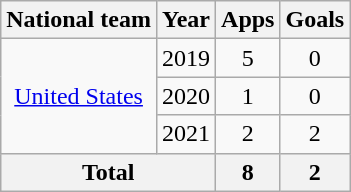<table class=wikitable style=text-align:center>
<tr>
<th>National team</th>
<th>Year</th>
<th>Apps</th>
<th>Goals</th>
</tr>
<tr>
<td rowspan=3><a href='#'>United States</a></td>
<td>2019</td>
<td>5</td>
<td>0</td>
</tr>
<tr>
<td>2020</td>
<td>1</td>
<td>0</td>
</tr>
<tr>
<td>2021</td>
<td>2</td>
<td>2</td>
</tr>
<tr>
<th colspan=2>Total</th>
<th>8</th>
<th>2</th>
</tr>
</table>
